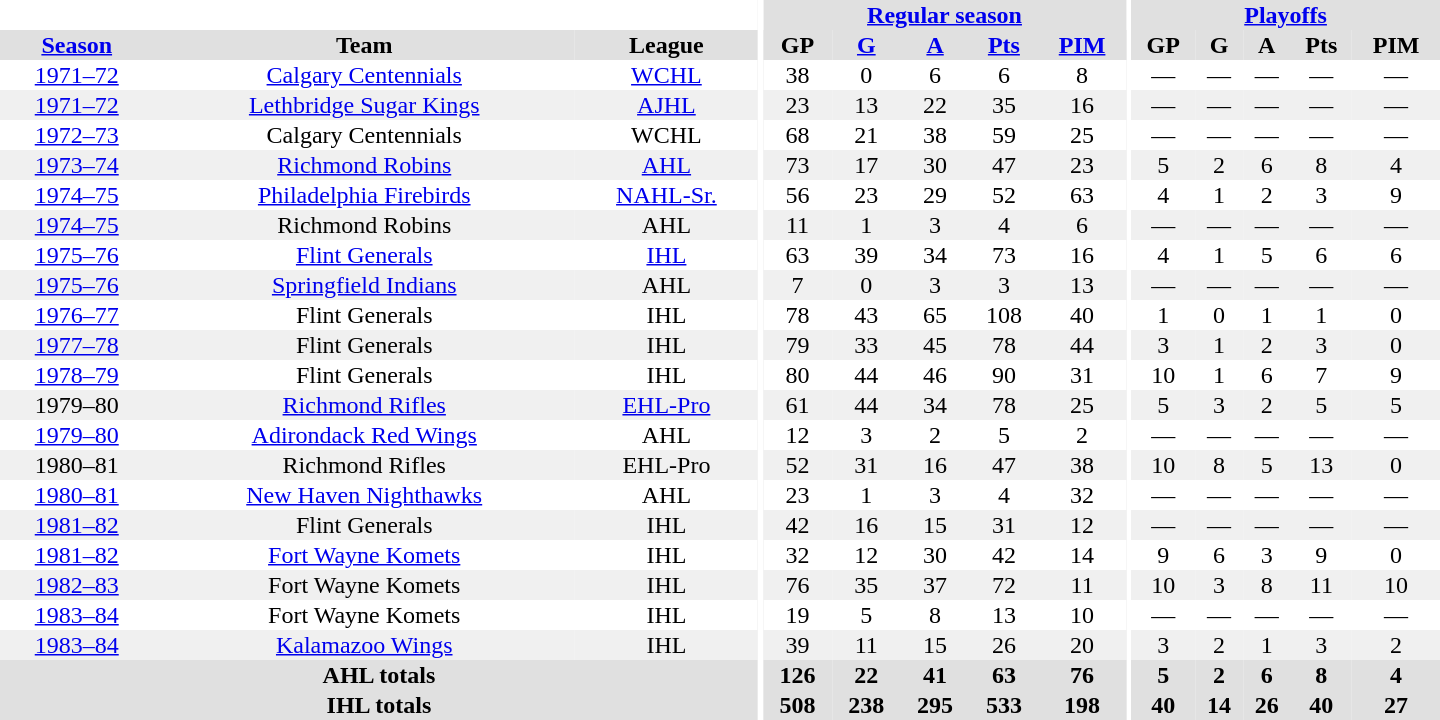<table border="0" cellpadding="1" cellspacing="0" style="text-align:center; width:60em">
<tr bgcolor="#e0e0e0">
<th colspan="3" bgcolor="#ffffff"></th>
<th rowspan="99" bgcolor="#ffffff"></th>
<th colspan="5"><a href='#'>Regular season</a></th>
<th rowspan="99" bgcolor="#ffffff"></th>
<th colspan="5"><a href='#'>Playoffs</a></th>
</tr>
<tr bgcolor="#e0e0e0">
<th><a href='#'>Season</a></th>
<th>Team</th>
<th>League</th>
<th>GP</th>
<th><a href='#'>G</a></th>
<th><a href='#'>A</a></th>
<th><a href='#'>Pts</a></th>
<th><a href='#'>PIM</a></th>
<th>GP</th>
<th>G</th>
<th>A</th>
<th>Pts</th>
<th>PIM</th>
</tr>
<tr>
<td><a href='#'>1971–72</a></td>
<td><a href='#'>Calgary Centennials</a></td>
<td><a href='#'>WCHL</a></td>
<td>38</td>
<td>0</td>
<td>6</td>
<td>6</td>
<td>8</td>
<td>—</td>
<td>—</td>
<td>—</td>
<td>—</td>
<td>—</td>
</tr>
<tr bgcolor="#f0f0f0">
<td><a href='#'>1971–72</a></td>
<td><a href='#'>Lethbridge Sugar Kings</a></td>
<td><a href='#'>AJHL</a></td>
<td>23</td>
<td>13</td>
<td>22</td>
<td>35</td>
<td>16</td>
<td>—</td>
<td>—</td>
<td>—</td>
<td>—</td>
<td>—</td>
</tr>
<tr>
<td><a href='#'>1972–73</a></td>
<td>Calgary Centennials</td>
<td>WCHL</td>
<td>68</td>
<td>21</td>
<td>38</td>
<td>59</td>
<td>25</td>
<td>—</td>
<td>—</td>
<td>—</td>
<td>—</td>
<td>—</td>
</tr>
<tr bgcolor="#f0f0f0">
<td><a href='#'>1973–74</a></td>
<td><a href='#'>Richmond Robins</a></td>
<td><a href='#'>AHL</a></td>
<td>73</td>
<td>17</td>
<td>30</td>
<td>47</td>
<td>23</td>
<td>5</td>
<td>2</td>
<td>6</td>
<td>8</td>
<td>4</td>
</tr>
<tr>
<td><a href='#'>1974–75</a></td>
<td><a href='#'>Philadelphia Firebirds</a></td>
<td><a href='#'>NAHL-Sr.</a></td>
<td>56</td>
<td>23</td>
<td>29</td>
<td>52</td>
<td>63</td>
<td>4</td>
<td>1</td>
<td>2</td>
<td>3</td>
<td>9</td>
</tr>
<tr bgcolor="#f0f0f0">
<td><a href='#'>1974–75</a></td>
<td>Richmond Robins</td>
<td>AHL</td>
<td>11</td>
<td>1</td>
<td>3</td>
<td>4</td>
<td>6</td>
<td>—</td>
<td>—</td>
<td>—</td>
<td>—</td>
<td>—</td>
</tr>
<tr>
<td><a href='#'>1975–76</a></td>
<td><a href='#'>Flint Generals</a></td>
<td><a href='#'>IHL</a></td>
<td>63</td>
<td>39</td>
<td>34</td>
<td>73</td>
<td>16</td>
<td>4</td>
<td>1</td>
<td>5</td>
<td>6</td>
<td>6</td>
</tr>
<tr bgcolor="#f0f0f0">
<td><a href='#'>1975–76</a></td>
<td><a href='#'>Springfield Indians</a></td>
<td>AHL</td>
<td>7</td>
<td>0</td>
<td>3</td>
<td>3</td>
<td>13</td>
<td>—</td>
<td>—</td>
<td>—</td>
<td>—</td>
<td>—</td>
</tr>
<tr>
<td><a href='#'>1976–77</a></td>
<td>Flint Generals</td>
<td>IHL</td>
<td>78</td>
<td>43</td>
<td>65</td>
<td>108</td>
<td>40</td>
<td>1</td>
<td>0</td>
<td>1</td>
<td>1</td>
<td>0</td>
</tr>
<tr bgcolor="#f0f0f0">
<td><a href='#'>1977–78</a></td>
<td>Flint Generals</td>
<td>IHL</td>
<td>79</td>
<td>33</td>
<td>45</td>
<td>78</td>
<td>44</td>
<td>3</td>
<td>1</td>
<td>2</td>
<td>3</td>
<td>0</td>
</tr>
<tr>
<td><a href='#'>1978–79</a></td>
<td>Flint Generals</td>
<td>IHL</td>
<td>80</td>
<td>44</td>
<td>46</td>
<td>90</td>
<td>31</td>
<td>10</td>
<td>1</td>
<td>6</td>
<td>7</td>
<td>9</td>
</tr>
<tr bgcolor="#f0f0f0">
<td>1979–80</td>
<td><a href='#'>Richmond Rifles</a></td>
<td><a href='#'>EHL-Pro</a></td>
<td>61</td>
<td>44</td>
<td>34</td>
<td>78</td>
<td>25</td>
<td>5</td>
<td>3</td>
<td>2</td>
<td>5</td>
<td>5</td>
</tr>
<tr>
<td><a href='#'>1979–80</a></td>
<td><a href='#'>Adirondack Red Wings</a></td>
<td>AHL</td>
<td>12</td>
<td>3</td>
<td>2</td>
<td>5</td>
<td>2</td>
<td>—</td>
<td>—</td>
<td>—</td>
<td>—</td>
<td>—</td>
</tr>
<tr bgcolor="#f0f0f0">
<td>1980–81</td>
<td>Richmond Rifles</td>
<td>EHL-Pro</td>
<td>52</td>
<td>31</td>
<td>16</td>
<td>47</td>
<td>38</td>
<td>10</td>
<td>8</td>
<td>5</td>
<td>13</td>
<td>0</td>
</tr>
<tr>
<td><a href='#'>1980–81</a></td>
<td><a href='#'>New Haven Nighthawks</a></td>
<td>AHL</td>
<td>23</td>
<td>1</td>
<td>3</td>
<td>4</td>
<td>32</td>
<td>—</td>
<td>—</td>
<td>—</td>
<td>—</td>
<td>—</td>
</tr>
<tr bgcolor="#f0f0f0">
<td><a href='#'>1981–82</a></td>
<td>Flint Generals</td>
<td>IHL</td>
<td>42</td>
<td>16</td>
<td>15</td>
<td>31</td>
<td>12</td>
<td>—</td>
<td>—</td>
<td>—</td>
<td>—</td>
<td>—</td>
</tr>
<tr>
<td><a href='#'>1981–82</a></td>
<td><a href='#'>Fort Wayne Komets</a></td>
<td>IHL</td>
<td>32</td>
<td>12</td>
<td>30</td>
<td>42</td>
<td>14</td>
<td>9</td>
<td>6</td>
<td>3</td>
<td>9</td>
<td>0</td>
</tr>
<tr bgcolor="#f0f0f0">
<td><a href='#'>1982–83</a></td>
<td>Fort Wayne Komets</td>
<td>IHL</td>
<td>76</td>
<td>35</td>
<td>37</td>
<td>72</td>
<td>11</td>
<td>10</td>
<td>3</td>
<td>8</td>
<td>11</td>
<td>10</td>
</tr>
<tr>
<td><a href='#'>1983–84</a></td>
<td>Fort Wayne Komets</td>
<td>IHL</td>
<td>19</td>
<td>5</td>
<td>8</td>
<td>13</td>
<td>10</td>
<td>—</td>
<td>—</td>
<td>—</td>
<td>—</td>
<td>—</td>
</tr>
<tr bgcolor="#f0f0f0">
<td><a href='#'>1983–84</a></td>
<td><a href='#'>Kalamazoo Wings</a></td>
<td>IHL</td>
<td>39</td>
<td>11</td>
<td>15</td>
<td>26</td>
<td>20</td>
<td>3</td>
<td>2</td>
<td>1</td>
<td>3</td>
<td>2</td>
</tr>
<tr>
</tr>
<tr ALIGN="center" bgcolor="#e0e0e0">
<th colspan="3">AHL totals</th>
<th ALIGN="center">126</th>
<th ALIGN="center">22</th>
<th ALIGN="center">41</th>
<th ALIGN="center">63</th>
<th ALIGN="center">76</th>
<th ALIGN="center">5</th>
<th ALIGN="center">2</th>
<th ALIGN="center">6</th>
<th ALIGN="center">8</th>
<th ALIGN="center">4</th>
</tr>
<tr>
</tr>
<tr ALIGN="center" bgcolor="#e0e0e0">
<th colspan="3">IHL totals</th>
<th ALIGN="center">508</th>
<th ALIGN="center">238</th>
<th ALIGN="center">295</th>
<th ALIGN="center">533</th>
<th ALIGN="center">198</th>
<th ALIGN="center">40</th>
<th ALIGN="center">14</th>
<th ALIGN="center">26</th>
<th ALIGN="center">40</th>
<th ALIGN="center">27</th>
</tr>
</table>
